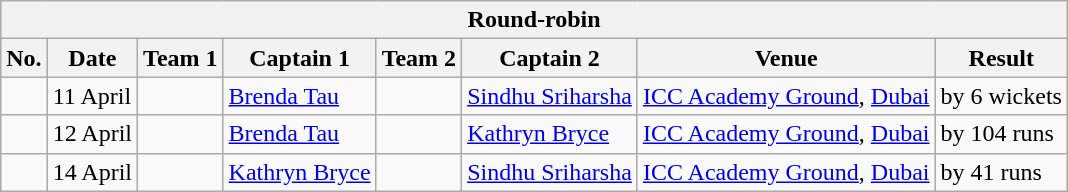<table class="wikitable">
<tr>
<th colspan="8">Round-robin</th>
</tr>
<tr>
<th>No.</th>
<th>Date</th>
<th>Team 1</th>
<th>Captain 1</th>
<th>Team 2</th>
<th>Captain 2</th>
<th>Venue</th>
<th>Result</th>
</tr>
<tr>
<td></td>
<td>11 April</td>
<td></td>
<td><a href='#'>Brenda Tau</a></td>
<td></td>
<td><a href='#'>Sindhu Sriharsha</a></td>
<td><a href='#'>ICC Academy Ground</a>, <a href='#'>Dubai</a></td>
<td> by 6 wickets</td>
</tr>
<tr>
<td></td>
<td>12 April</td>
<td></td>
<td><a href='#'>Brenda Tau</a></td>
<td></td>
<td><a href='#'>Kathryn Bryce</a></td>
<td><a href='#'>ICC Academy Ground</a>, <a href='#'>Dubai</a></td>
<td> by 104 runs</td>
</tr>
<tr>
<td></td>
<td>14 April</td>
<td></td>
<td><a href='#'>Kathryn Bryce</a></td>
<td></td>
<td><a href='#'>Sindhu Sriharsha</a></td>
<td><a href='#'>ICC Academy Ground</a>, <a href='#'>Dubai</a></td>
<td> by 41 runs</td>
</tr>
</table>
